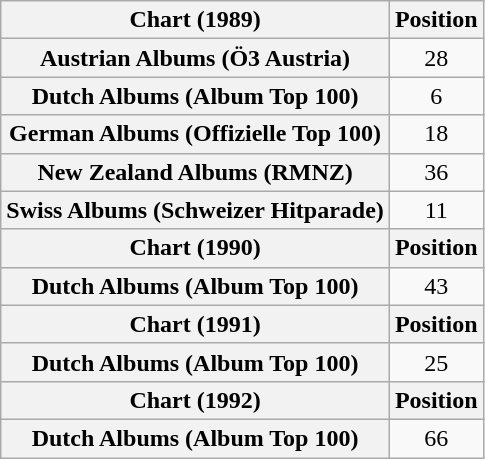<table class="wikitable plainrowheaders">
<tr>
<th scope="col">Chart (1989)</th>
<th scope="col">Position</th>
</tr>
<tr>
<th scope="row">Austrian Albums (Ö3 Austria)</th>
<td style="text-align:center;">28</td>
</tr>
<tr>
<th scope="row">Dutch Albums (Album Top 100)</th>
<td style="text-align:center;">6</td>
</tr>
<tr>
<th scope="row">German Albums (Offizielle Top 100)</th>
<td style="text-align:center;">18</td>
</tr>
<tr>
<th scope="row">New Zealand Albums (RMNZ)</th>
<td style="text-align:center;">36</td>
</tr>
<tr>
<th scope="row">Swiss Albums (Schweizer Hitparade)</th>
<td style="text-align:center;">11</td>
</tr>
<tr>
<th scope="col">Chart (1990)</th>
<th scope="col">Position</th>
</tr>
<tr>
<th scope="row">Dutch Albums (Album Top 100)</th>
<td style="text-align:center;">43</td>
</tr>
<tr>
<th scope="col">Chart (1991)</th>
<th scope="col">Position</th>
</tr>
<tr>
<th scope="row">Dutch Albums (Album Top 100)</th>
<td style="text-align:center;">25</td>
</tr>
<tr>
<th scope="col">Chart (1992)</th>
<th scope="col">Position</th>
</tr>
<tr>
<th scope="row">Dutch Albums (Album Top 100)</th>
<td style="text-align:center;">66</td>
</tr>
</table>
